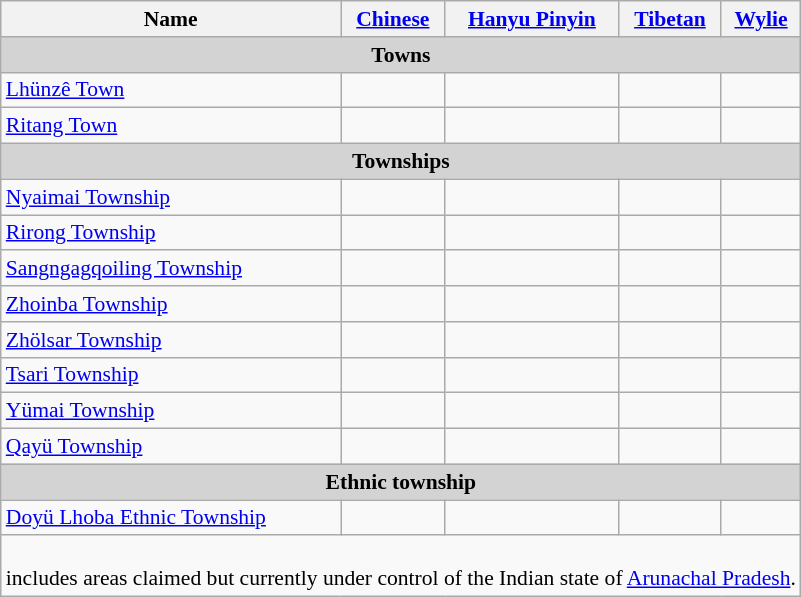<table class="wikitable"  style="font-size:90%;" align=center>
<tr>
<th>Name</th>
<th><a href='#'>Chinese</a></th>
<th><a href='#'>Hanyu Pinyin</a></th>
<th><a href='#'>Tibetan</a></th>
<th><a href='#'>Wylie</a></th>
</tr>
<tr>
<td colspan="5"  style="text-align:center; background:#d3d3d3;"><strong>Towns</strong></td>
</tr>
<tr --------->
<td><a href='#'>Lhünzê Town</a></td>
<td></td>
<td></td>
<td></td>
<td></td>
</tr>
<tr>
<td><a href='#'>Ritang Town</a></td>
<td></td>
<td></td>
<td></td>
<td></td>
</tr>
<tr --------->
<td colspan="5"  style="text-align:center; background:#d3d3d3;"><strong>Townships</strong></td>
</tr>
<tr --------->
<td><a href='#'>Nyaimai Township</a></td>
<td></td>
<td></td>
<td></td>
<td></td>
</tr>
<tr>
<td><a href='#'>Rirong Township</a></td>
<td></td>
<td></td>
<td></td>
<td></td>
</tr>
<tr>
<td><a href='#'>Sangngagqoiling Township</a></td>
<td></td>
<td></td>
<td></td>
<td></td>
</tr>
<tr>
<td><a href='#'>Zhoinba Township</a></td>
<td></td>
<td></td>
<td></td>
<td></td>
</tr>
<tr>
<td><a href='#'>Zhölsar Township</a></td>
<td></td>
<td></td>
<td></td>
<td></td>
</tr>
<tr>
<td><a href='#'>Tsari Township</a></td>
<td></td>
<td></td>
<td></td>
<td></td>
</tr>
<tr>
<td><a href='#'>Yümai Township</a></td>
<td></td>
<td></td>
<td></td>
<td></td>
</tr>
<tr>
<td><a href='#'>Qayü Township</a></td>
<td></td>
<td></td>
<td></td>
<td></td>
</tr>
<tr --------->
<td colspan="5"  style="text-align:center; background:#d3d3d3;"><strong>Ethnic township</strong></td>
</tr>
<tr --------->
<td><a href='#'>Doyü Lhoba Ethnic Township</a></td>
<td></td>
<td></td>
<td></td>
<td></td>
</tr>
<tr>
<td colspan="5"><div><br> includes areas claimed but currently under control of the Indian state of <a href='#'>Arunachal Pradesh</a>.
</div></td>
</tr>
</table>
